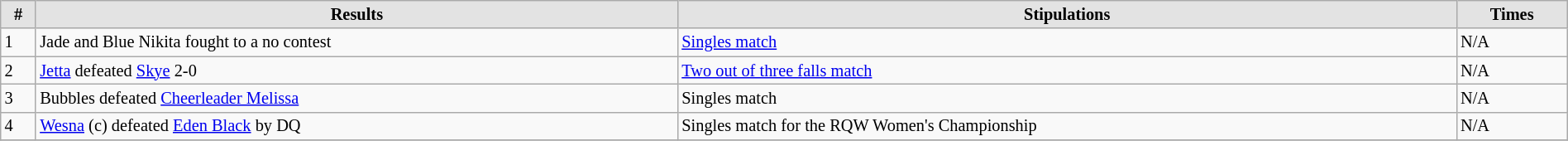<table style="font-size: 85%; text-align: left;" class="wikitable sortable" width="100%">
<tr>
<th style="border-style: none none solid solid; background: #e3e3e3"><strong>#</strong></th>
<th style="border-style: none none solid solid; background: #e3e3e3"><strong>Results</strong></th>
<th style="border-style: none none solid solid; background: #e3e3e3"><strong>Stipulations</strong></th>
<th style="border-style: none none solid solid; background: #e3e3e3"><strong>Times</strong></th>
</tr>
<tr>
<td>1</td>
<td>Jade and Blue Nikita fought to a no contest</td>
<td><a href='#'>Singles match</a></td>
<td>N/A</td>
</tr>
<tr>
<td>2</td>
<td><a href='#'>Jetta</a> defeated <a href='#'>Skye</a> 2-0</td>
<td><a href='#'>Two out of three falls match</a></td>
<td>N/A</td>
</tr>
<tr>
<td>3</td>
<td>Bubbles defeated <a href='#'>Cheerleader Melissa</a></td>
<td>Singles match</td>
<td>N/A</td>
</tr>
<tr>
<td>4</td>
<td><a href='#'>Wesna</a> (c) defeated <a href='#'>Eden Black</a> by DQ</td>
<td>Singles match for the RQW Women's Championship</td>
<td>N/A</td>
</tr>
<tr>
</tr>
</table>
